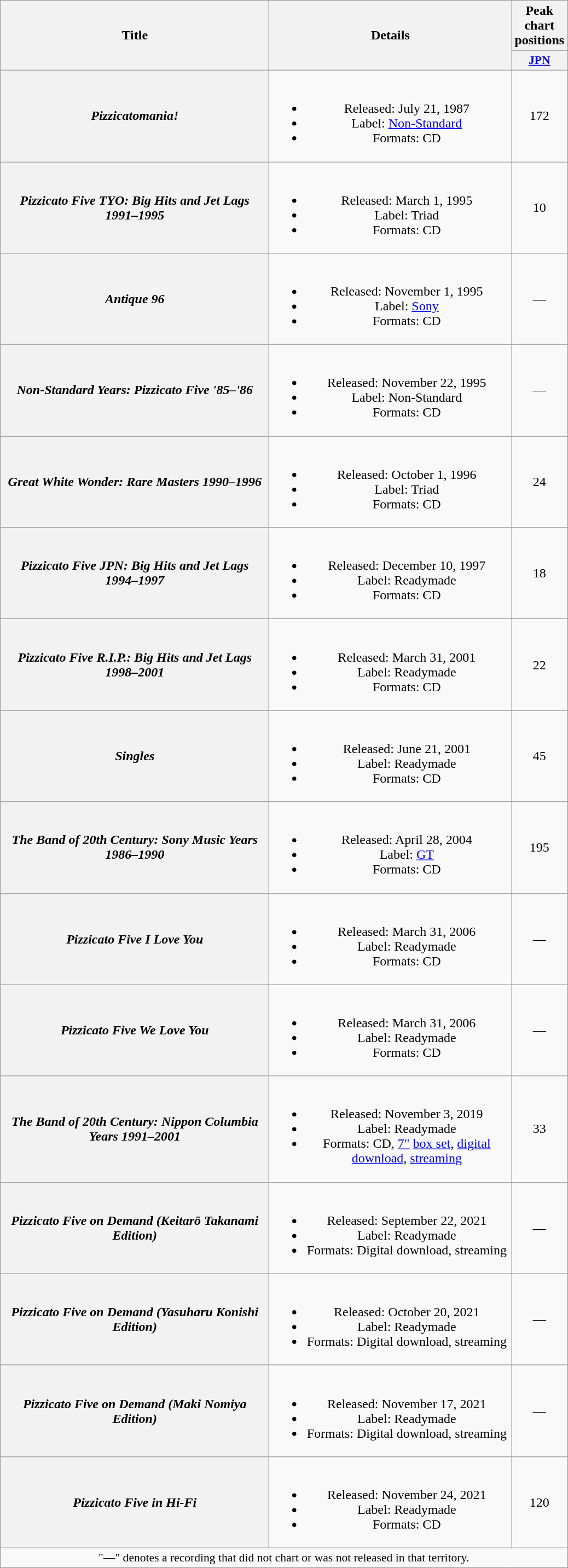<table class="wikitable plainrowheaders" style="text-align:center;">
<tr>
<th scope="col" rowspan="2" style="width:20em;">Title</th>
<th scope="col" rowspan="2" style="width:18em;">Details</th>
<th scope="col" colspan="1">Peak chart positions</th>
</tr>
<tr>
<th scope="col" style="width:2.5em;font-size:90%;"><a href='#'>JPN</a><br></th>
</tr>
<tr>
<th scope="row"><em>Pizzicatomania!</em></th>
<td><br><ul><li>Released: July 21, 1987</li><li>Label: <a href='#'>Non-Standard</a></li><li>Formats: CD</li></ul></td>
<td>172</td>
</tr>
<tr>
<th scope="row"><em>Pizzicato Five TYO: Big Hits and Jet Lags 1991–1995</em></th>
<td><br><ul><li>Released: March 1, 1995</li><li>Label: Triad</li><li>Formats: CD</li></ul></td>
<td>10</td>
</tr>
<tr>
<th scope="row"><em>Antique 96</em></th>
<td><br><ul><li>Released: November 1, 1995</li><li>Label: <a href='#'>Sony</a></li><li>Formats: CD</li></ul></td>
<td>—</td>
</tr>
<tr>
<th scope="row"><em>Non-Standard Years: Pizzicato Five '85–'86</em></th>
<td><br><ul><li>Released: November 22, 1995</li><li>Label: Non-Standard</li><li>Formats: CD</li></ul></td>
<td>—</td>
</tr>
<tr>
<th scope="row"><em>Great White Wonder: Rare Masters 1990–1996</em></th>
<td><br><ul><li>Released: October 1, 1996</li><li>Label: Triad</li><li>Formats: CD</li></ul></td>
<td>24</td>
</tr>
<tr>
<th scope="row"><em>Pizzicato Five JPN: Big Hits and Jet Lags 1994–1997</em></th>
<td><br><ul><li>Released: December 10, 1997</li><li>Label: Readymade</li><li>Formats: CD</li></ul></td>
<td>18</td>
</tr>
<tr>
<th scope="row"><em>Pizzicato Five R.I.P.: Big Hits and Jet Lags 1998–2001</em></th>
<td><br><ul><li>Released: March 31, 2001</li><li>Label: Readymade</li><li>Formats: CD</li></ul></td>
<td>22</td>
</tr>
<tr>
<th scope="row"><em>Singles</em></th>
<td><br><ul><li>Released: June 21, 2001</li><li>Label: Readymade</li><li>Formats: CD</li></ul></td>
<td>45</td>
</tr>
<tr>
<th scope="row"><em>The Band of 20th Century: Sony Music Years 1986–1990</em></th>
<td><br><ul><li>Released: April 28, 2004</li><li>Label: <a href='#'>GT</a></li><li>Formats: CD</li></ul></td>
<td>195</td>
</tr>
<tr>
<th scope="row"><em>Pizzicato Five I Love You</em></th>
<td><br><ul><li>Released: March 31, 2006</li><li>Label: Readymade</li><li>Formats: CD</li></ul></td>
<td>—</td>
</tr>
<tr>
<th scope="row"><em>Pizzicato Five We Love You</em></th>
<td><br><ul><li>Released: March 31, 2006</li><li>Label: Readymade</li><li>Formats: CD</li></ul></td>
<td>—</td>
</tr>
<tr>
<th scope="row"><em>The Band of 20th Century: Nippon Columbia Years 1991–2001</em></th>
<td><br><ul><li>Released: November 3, 2019</li><li>Label: Readymade</li><li>Formats: CD, <a href='#'>7"</a> <a href='#'>box set</a>, <a href='#'>digital download</a>, <a href='#'>streaming</a></li></ul></td>
<td>33</td>
</tr>
<tr>
<th scope="row"><em>Pizzicato Five on Demand (Keitarō Takanami Edition)</em></th>
<td><br><ul><li>Released: September 22, 2021</li><li>Label: Readymade</li><li>Formats: Digital download, streaming</li></ul></td>
<td>—</td>
</tr>
<tr>
<th scope="row"><em>Pizzicato Five on Demand (Yasuharu Konishi Edition)</em></th>
<td><br><ul><li>Released: October 20, 2021</li><li>Label: Readymade</li><li>Formats: Digital download, streaming</li></ul></td>
<td>—</td>
</tr>
<tr>
<th scope="row"><em>Pizzicato Five on Demand (Maki Nomiya Edition)</em></th>
<td><br><ul><li>Released: November 17, 2021</li><li>Label: Readymade</li><li>Formats: Digital download, streaming</li></ul></td>
<td>—</td>
</tr>
<tr>
<th scope="row"><em>Pizzicato Five in Hi-Fi</em></th>
<td><br><ul><li>Released: November 24, 2021</li><li>Label: Readymade</li><li>Formats: CD</li></ul></td>
<td>120</td>
</tr>
<tr>
<td colspan="3" style="font-size:90%">"—" denotes a recording that did not chart or was not released in that territory.</td>
</tr>
</table>
